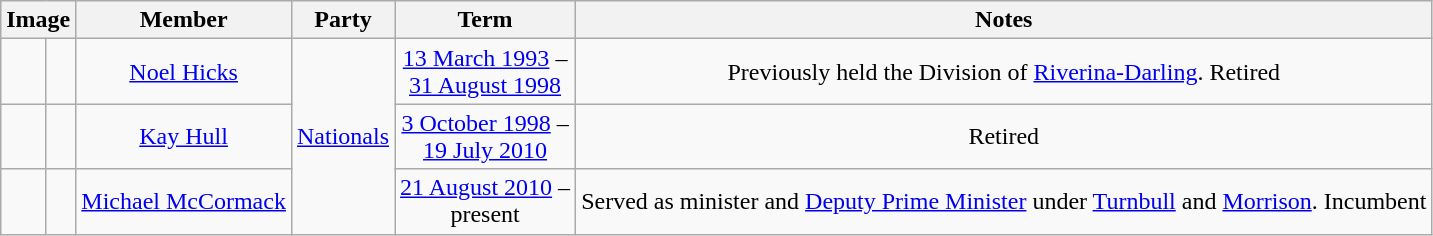<table class=wikitable style="text-align:center">
<tr>
<th colspan=2>Image</th>
<th>Member</th>
<th>Party</th>
<th>Term</th>
<th>Notes</th>
</tr>
<tr>
<td> </td>
<td></td>
<td><a href='#'>Noel Hicks</a><br></td>
<td rowspan="3"><a href='#'>Nationals</a></td>
<td nowrap><a href='#'>13 March 1993</a> –<br><a href='#'>31 August 1998</a></td>
<td>Previously held the Division of <a href='#'>Riverina-Darling</a>. Retired</td>
</tr>
<tr>
<td> </td>
<td></td>
<td><a href='#'>Kay Hull</a><br></td>
<td nowrap><a href='#'>3 October 1998</a> –<br><a href='#'>19 July 2010</a></td>
<td>Retired</td>
</tr>
<tr>
<td> </td>
<td></td>
<td><a href='#'>Michael McCormack</a><br></td>
<td nowrap><a href='#'>21 August 2010</a> –<br>present</td>
<td>Served as minister and <a href='#'>Deputy Prime Minister</a> under <a href='#'>Turnbull</a> and <a href='#'>Morrison</a>. Incumbent</td>
</tr>
</table>
